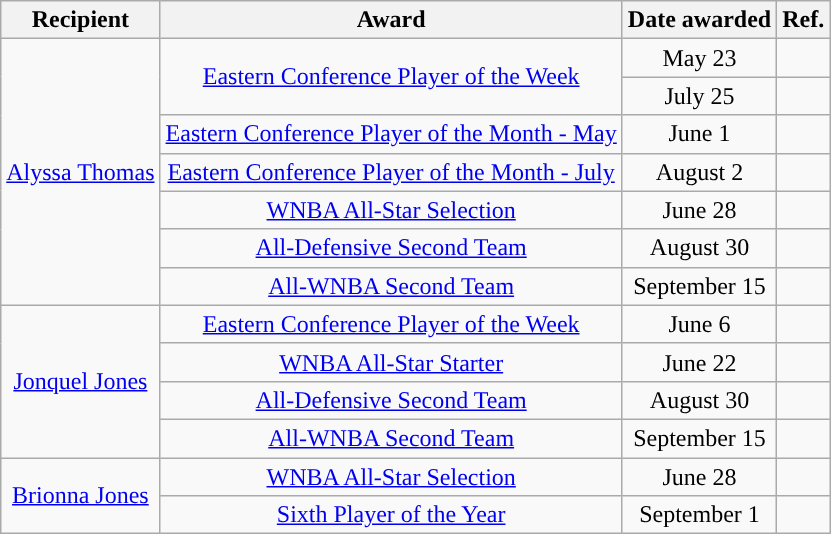<table class="wikitable sortable sortable" style="text-align: center">
<tr>
<th>Recipient</th>
<th>Award</th>
<th>Date awarded</th>
<th>Ref.</th>
</tr>
<tr>
<td rowspan=7><a href='#'>Alyssa Thomas</a></td>
<td rowspan=2><a href='#'>Eastern Conference Player of the Week</a></td>
<td>May 23</td>
<td></td>
</tr>
<tr>
<td>July 25</td>
<td></td>
</tr>
<tr>
<td><a href='#'>Eastern Conference Player of the Month - May</a></td>
<td>June 1</td>
<td></td>
</tr>
<tr>
<td><a href='#'>Eastern Conference Player of the Month - July</a></td>
<td>August 2</td>
<td></td>
</tr>
<tr>
<td><a href='#'>WNBA All-Star Selection</a></td>
<td>June 28</td>
<td></td>
</tr>
<tr>
<td><a href='#'>All-Defensive Second Team</a></td>
<td>August 30</td>
<td></td>
</tr>
<tr>
<td><a href='#'>All-WNBA Second Team</a></td>
<td>September 15</td>
<td></td>
</tr>
<tr>
<td rowspan=4><a href='#'>Jonquel Jones</a></td>
<td><a href='#'>Eastern Conference Player of the Week</a></td>
<td>June 6</td>
<td></td>
</tr>
<tr>
<td><a href='#'>WNBA All-Star Starter</a></td>
<td>June 22</td>
<td></td>
</tr>
<tr>
<td><a href='#'>All-Defensive Second Team</a></td>
<td>August 30</td>
<td></td>
</tr>
<tr>
<td><a href='#'>All-WNBA Second Team</a></td>
<td>September 15</td>
<td></td>
</tr>
<tr>
<td rowspan=2><a href='#'>Brionna Jones</a></td>
<td><a href='#'>WNBA All-Star Selection</a></td>
<td>June 28</td>
<td></td>
</tr>
<tr>
<td><a href='#'>Sixth Player of the Year</a></td>
<td>September 1</td>
<td></td>
</tr>
</table>
